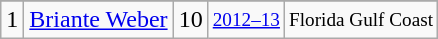<table class="wikitable">
<tr>
</tr>
<tr>
<td>1</td>
<td><a href='#'>Briante Weber</a></td>
<td>10</td>
<td style="font-size:80%;"><a href='#'>2012–13</a></td>
<td style="font-size:80%;">Florida Gulf Coast</td>
</tr>
</table>
